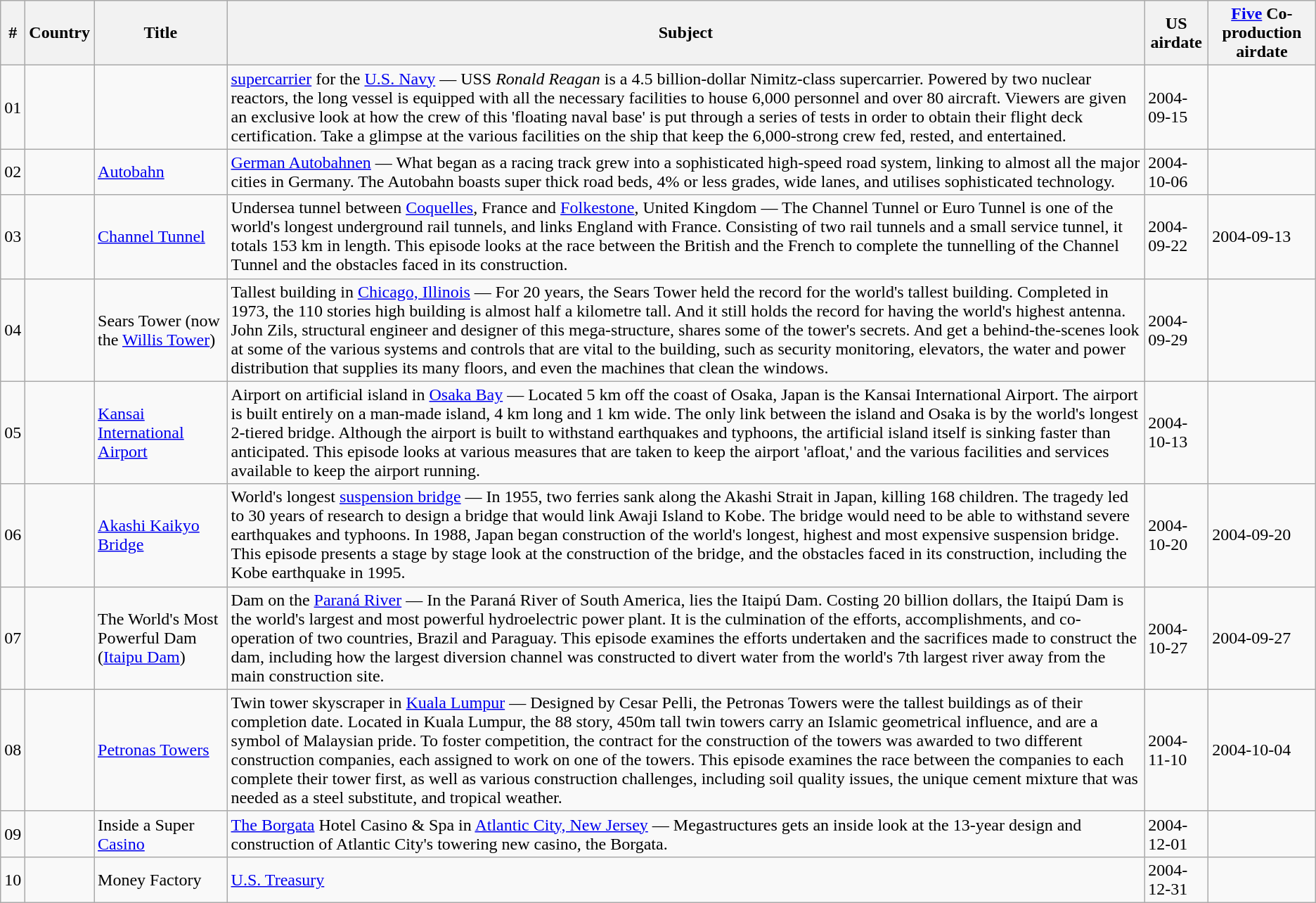<table class="wikitable sortable">
<tr>
<th>#</th>
<th>Country</th>
<th>Title</th>
<th>Subject</th>
<th>US airdate</th>
<th><a href='#'>Five</a> Co-production airdate</th>
</tr>
<tr>
<td>01</td>
<td><strong></strong></td>
<td></td>
<td> <a href='#'>supercarrier</a> for the <a href='#'>U.S. Navy</a> — USS <em>Ronald Reagan</em> is a 4.5 billion-dollar Nimitz-class supercarrier. Powered by two nuclear reactors, the  long vessel is equipped with all the necessary facilities to house 6,000 personnel and over 80 aircraft. Viewers are given an exclusive look at how the crew of this 'floating naval base' is put through a series of tests in order to obtain their flight deck certification. Take a glimpse at the various facilities on the ship that keep the 6,000-strong crew fed, rested, and entertained.</td>
<td>2004-09-15</td>
<td></td>
</tr>
<tr>
<td>02</td>
<td><strong></strong></td>
<td><a href='#'>Autobahn</a></td>
<td><a href='#'>German Autobahnen</a> — What began as a racing track grew into a sophisticated high-speed road system, linking to almost all the major cities in Germany. The Autobahn boasts super thick road beds, 4% or less grades, wide lanes, and utilises sophisticated technology.</td>
<td>2004-10-06</td>
<td></td>
</tr>
<tr>
<td>03</td>
<td><strong><br></strong></td>
<td><a href='#'>Channel Tunnel</a></td>
<td>Undersea tunnel between <a href='#'>Coquelles</a>, France and <a href='#'>Folkestone</a>, United Kingdom — The Channel Tunnel or Euro Tunnel is one of the world's longest underground rail tunnels, and links England with France. Consisting of two rail tunnels and a small service tunnel, it totals 153 km in length. This episode looks at the race between the British and the French to complete the tunnelling of the Channel Tunnel and the obstacles faced in its construction.</td>
<td>2004-09-22</td>
<td>2004-09-13</td>
</tr>
<tr>
<td>04</td>
<td><strong></strong></td>
<td>Sears Tower (now the <a href='#'>Willis Tower</a>)</td>
<td>Tallest building in <a href='#'>Chicago, Illinois</a> — For 20 years, the Sears Tower held the record for the world's tallest building. Completed in 1973, the 110 stories high building is almost half a kilometre tall. And it still holds the record for having the world's highest antenna. John Zils, structural engineer and designer of this mega-structure, shares some of the tower's secrets. And get a behind-the-scenes look at some of the various systems and controls that are vital to the building, such as security monitoring, elevators, the water and power distribution that supplies its many floors, and even the machines that clean the windows.</td>
<td>2004-09-29</td>
</tr>
<tr>
<td>05</td>
<td><strong></strong></td>
<td><a href='#'>Kansai International Airport</a></td>
<td>Airport on artificial island in <a href='#'>Osaka Bay</a> — Located 5 km off the coast of Osaka, Japan is the Kansai International Airport. The airport is built entirely on a man-made island, 4 km long and 1 km wide. The only link between the island and Osaka is by the world's longest 2-tiered bridge. Although the airport is built to withstand earthquakes and typhoons, the artificial island itself is sinking faster than anticipated. This episode looks at various measures that are taken to keep the airport 'afloat,' and the various facilities and services available to keep the airport running.</td>
<td>2004-10-13</td>
<td></td>
</tr>
<tr>
<td>06</td>
<td><strong></strong></td>
<td><a href='#'>Akashi Kaikyo Bridge</a></td>
<td>World's longest <a href='#'>suspension bridge</a> — In 1955, two ferries sank along the Akashi Strait in Japan, killing 168 children. The tragedy led to 30 years of research to design a bridge that would link Awaji Island to Kobe. The bridge would need to be able to withstand severe earthquakes and typhoons. In 1988, Japan began construction of the world's longest, highest and most expensive suspension bridge. This episode presents a stage by stage look at the construction of the bridge, and the obstacles faced in its construction, including the Kobe earthquake in 1995.</td>
<td>2004-10-20</td>
<td>2004-09-20</td>
</tr>
<tr>
<td>07</td>
<td><strong> </strong></td>
<td>The World's Most Powerful Dam (<a href='#'>Itaipu Dam</a>)</td>
<td>Dam on the <a href='#'>Paraná River</a> — In the Paraná River of South America, lies the Itaipú Dam. Costing 20 billion dollars, the Itaipú Dam is the world's largest and most powerful hydroelectric power plant. It is the culmination of the efforts, accomplishments, and co-operation of two countries, Brazil and Paraguay. This episode examines the efforts undertaken and the sacrifices made to construct the dam, including how the largest diversion channel was constructed to divert water from the world's 7th largest river away from the main construction site.</td>
<td>2004-10-27</td>
<td>2004-09-27</td>
</tr>
<tr>
<td>08</td>
<td><strong></strong></td>
<td><a href='#'>Petronas Towers</a></td>
<td>Twin tower skyscraper in <a href='#'>Kuala Lumpur</a> — Designed by Cesar Pelli, the Petronas Towers were the tallest buildings as of their completion date. Located in Kuala Lumpur, the 88 story, 450m tall twin towers carry an Islamic geometrical influence, and are a symbol of Malaysian pride. To foster competition, the contract for the construction of the towers was awarded to two different construction companies, each assigned to work on one of the towers. This episode examines the race between the companies to each complete their tower first, as well as various construction challenges, including soil quality issues, the unique cement mixture that was needed as a steel substitute, and tropical weather.</td>
<td>2004-11-10</td>
<td>2004-10-04</td>
</tr>
<tr>
<td>09</td>
<td><strong></strong></td>
<td>Inside a Super <a href='#'>Casino</a></td>
<td><a href='#'>The Borgata</a> Hotel Casino & Spa in <a href='#'>Atlantic City, New Jersey</a> — Megastructures gets an inside look at the 13-year design and construction of Atlantic City's towering new casino, the Borgata.</td>
<td>2004-12-01</td>
<td></td>
</tr>
<tr>
<td>10</td>
<td><strong></strong></td>
<td>Money Factory</td>
<td><a href='#'>U.S. Treasury</a></td>
<td>2004-12-31</td>
</tr>
</table>
